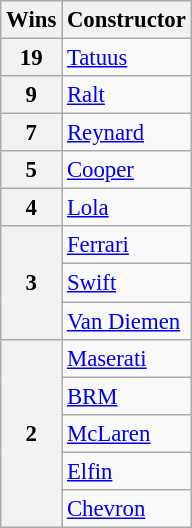<table class="wikitable" style="font-size: 95%;">
<tr>
<th>Wins</th>
<th>Constructor</th>
</tr>
<tr>
<th>19</th>
<td> <a href='#'>Tatuus</a></td>
</tr>
<tr>
<th>9</th>
<td> <a href='#'>Ralt</a></td>
</tr>
<tr>
<th>7</th>
<td> <a href='#'>Reynard</a></td>
</tr>
<tr>
<th>5</th>
<td> <a href='#'>Cooper</a></td>
</tr>
<tr>
<th>4</th>
<td> <a href='#'>Lola</a></td>
</tr>
<tr>
<th rowspan="3">3</th>
<td> <a href='#'>Ferrari</a></td>
</tr>
<tr>
<td> <a href='#'>Swift</a></td>
</tr>
<tr>
<td> <a href='#'>Van Diemen</a></td>
</tr>
<tr>
<th rowspan="5">2</th>
<td> <a href='#'>Maserati</a></td>
</tr>
<tr>
<td> <a href='#'>BRM</a></td>
</tr>
<tr>
<td> <a href='#'>McLaren</a></td>
</tr>
<tr>
<td> <a href='#'>Elfin</a></td>
</tr>
<tr>
<td> <a href='#'>Chevron</a></td>
</tr>
</table>
